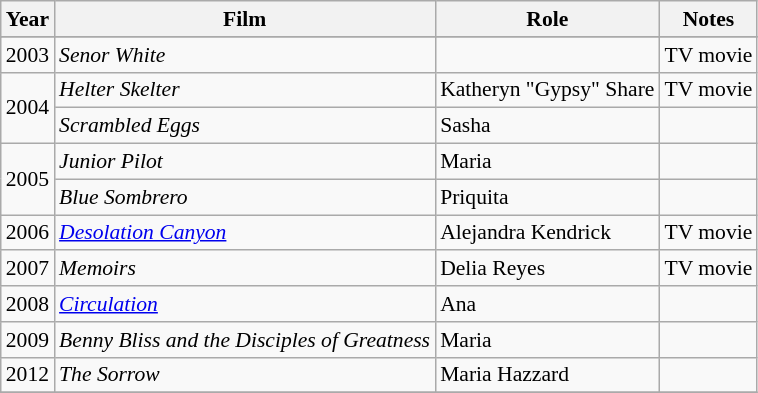<table class="wikitable" style="font-size: 90%;">
<tr>
<th>Year</th>
<th>Film</th>
<th>Role</th>
<th>Notes</th>
</tr>
<tr>
</tr>
<tr>
<td>2003</td>
<td><em>Senor White</em></td>
<td></td>
<td>TV movie</td>
</tr>
<tr>
<td rowspan="2">2004</td>
<td><em>Helter Skelter</em></td>
<td>Katheryn "Gypsy" Share</td>
<td>TV movie</td>
</tr>
<tr>
<td><em>Scrambled Eggs</em></td>
<td>Sasha</td>
<td></td>
</tr>
<tr>
<td rowspan="2">2005</td>
<td><em>Junior Pilot</em></td>
<td>Maria</td>
<td></td>
</tr>
<tr>
<td><em>Blue Sombrero</em></td>
<td>Priquita</td>
<td></td>
</tr>
<tr>
<td>2006</td>
<td><em><a href='#'>Desolation Canyon</a></em></td>
<td>Alejandra Kendrick</td>
<td>TV movie</td>
</tr>
<tr>
<td>2007</td>
<td><em>Memoirs</em></td>
<td>Delia Reyes</td>
<td>TV movie</td>
</tr>
<tr>
<td>2008</td>
<td><em><a href='#'>Circulation</a></em></td>
<td>Ana</td>
<td></td>
</tr>
<tr>
<td rowspan="1">2009</td>
<td><em>Benny Bliss and the Disciples of Greatness</em></td>
<td>Maria</td>
<td></td>
</tr>
<tr>
<td>2012</td>
<td><em>The Sorrow</em></td>
<td>Maria Hazzard</td>
<td></td>
</tr>
<tr>
</tr>
</table>
